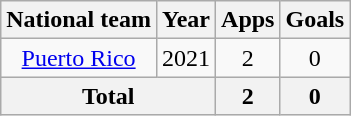<table class="wikitable" style="text-align:center">
<tr>
<th>National team</th>
<th>Year</th>
<th>Apps</th>
<th>Goals</th>
</tr>
<tr>
<td rowspan=1><a href='#'>Puerto Rico</a></td>
<td>2021</td>
<td>2</td>
<td>0</td>
</tr>
<tr>
<th colspan=2>Total</th>
<th>2</th>
<th>0</th>
</tr>
</table>
